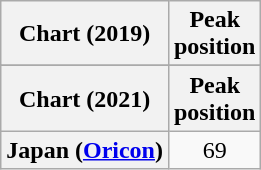<table class="wikitable plainrowheaders" style="text-align:center">
<tr>
<th scope="col">Chart (2019)</th>
<th scope="col">Peak<br> position</th>
</tr>
<tr>
</tr>
<tr>
<th scope="col">Chart (2021)</th>
<th scope="col">Peak<br> position</th>
</tr>
<tr>
<th scope="row">Japan (<a href='#'>Oricon</a>)</th>
<td>69</td>
</tr>
</table>
